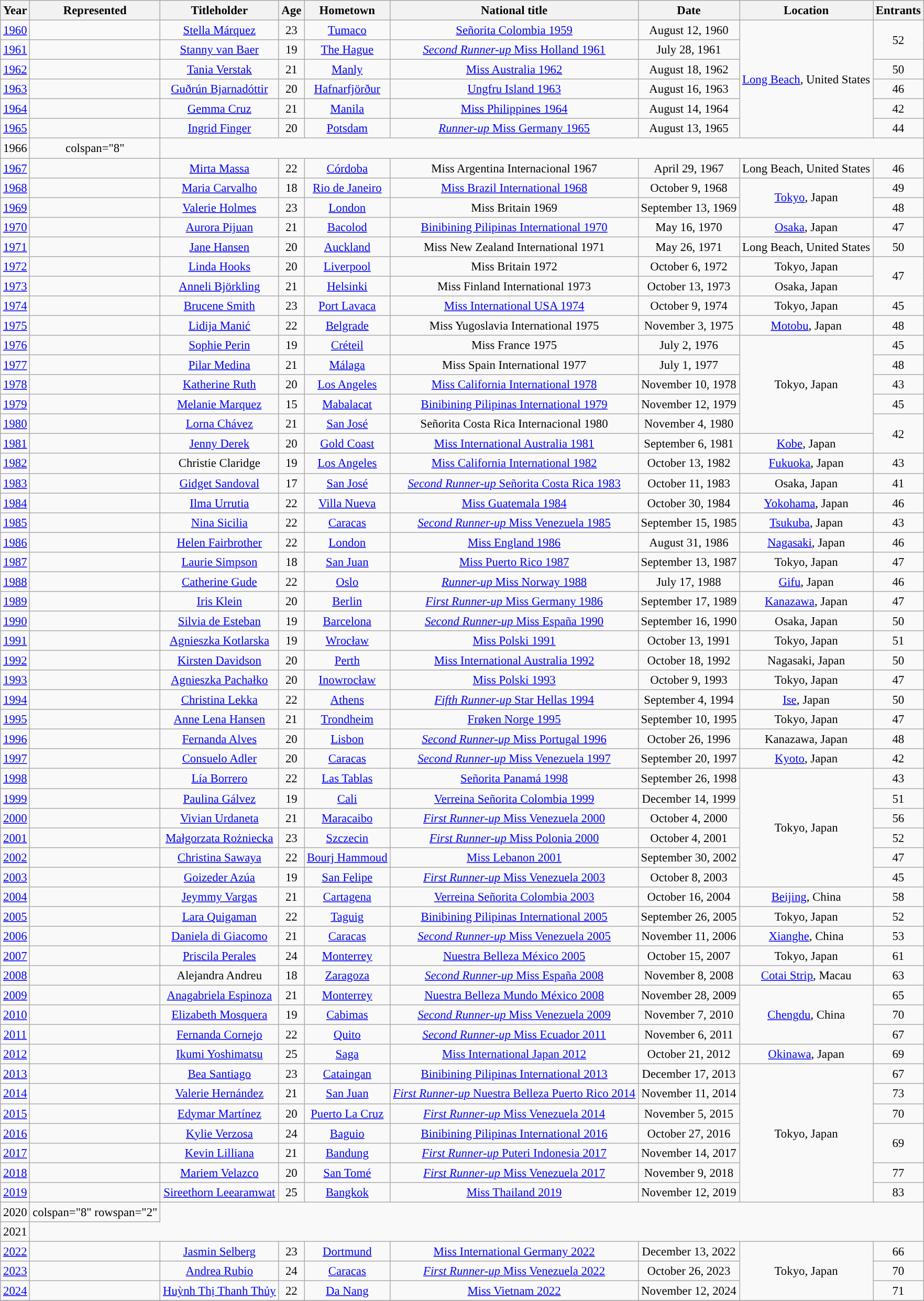<table class="wikitable sortable" style="font-size:95%; text-align:center;">
<tr bgcolor="efefef">
<th>Year</th>
<th>Represented</th>
<th>Titleholder</th>
<th>Age</th>
<th>Hometown</th>
<th>National title</th>
<th>Date</th>
<th>Location</th>
<th>Entrants</th>
</tr>
<tr>
<td><a href='#'>1960</a></td>
<td></td>
<td><a href='#'>Stella Márquez</a></td>
<td>23</td>
<td><a href='#'>Tumaco</a></td>
<td><a href='#'>Señorita Colombia 1959</a></td>
<td>August 12, 1960</td>
<td rowspan="6"><a href='#'>Long Beach</a>, United States</td>
<td rowspan="2" align="center">52</td>
</tr>
<tr>
<td><a href='#'>1961</a></td>
<td></td>
<td><a href='#'>Stanny van Baer</a></td>
<td>19</td>
<td><a href='#'>The Hague</a></td>
<td><a href='#'><em>Second Runner-up</em> Miss Holland 1961</a></td>
<td>July 28, 1961</td>
</tr>
<tr>
<td><a href='#'>1962</a></td>
<td></td>
<td><a href='#'>Tania Verstak</a></td>
<td>21</td>
<td><a href='#'>Manly</a></td>
<td><a href='#'>Miss Australia 1962</a></td>
<td>August 18, 1962</td>
<td align=center>50</td>
</tr>
<tr>
<td><a href='#'>1963</a></td>
<td></td>
<td><a href='#'>Guðrún Bjarnadóttir</a></td>
<td>20</td>
<td><a href='#'>Hafnarfjörður</a></td>
<td><a href='#'>Ungfru Island 1963</a></td>
<td>August 16, 1963</td>
<td align=center>46</td>
</tr>
<tr>
<td><a href='#'>1964</a></td>
<td></td>
<td><a href='#'>Gemma Cruz</a></td>
<td>21</td>
<td><a href='#'>Manila</a></td>
<td><a href='#'>Miss Philippines 1964</a></td>
<td>August 14, 1964</td>
<td align=center>42</td>
</tr>
<tr>
<td><a href='#'>1965</a></td>
<td></td>
<td><a href='#'>Ingrid Finger</a></td>
<td>20</td>
<td><a href='#'>Potsdam</a></td>
<td><a href='#'><em>Runner-up</em> Miss Germany 1965</a></td>
<td>August 13, 1965</td>
<td align=center>44</td>
</tr>
<tr>
<td>1966</td>
<td>colspan="8" </td>
</tr>
<tr>
<td><a href='#'>1967</a></td>
<td></td>
<td><a href='#'>Mirta Massa</a></td>
<td>22</td>
<td><a href='#'>Córdoba</a></td>
<td>Miss Argentina Internacional 1967</td>
<td>April 29, 1967</td>
<td>Long Beach, United States</td>
<td align=center>46</td>
</tr>
<tr>
<td><a href='#'>1968</a></td>
<td></td>
<td><a href='#'>Maria Carvalho</a></td>
<td>18</td>
<td><a href='#'>Rio de Janeiro</a></td>
<td><a href='#'>Miss Brazil International 1968</a></td>
<td>October 9, 1968</td>
<td rowspan="2"><a href='#'>Tokyo</a>, Japan</td>
<td align=center>49</td>
</tr>
<tr>
<td><a href='#'>1969</a></td>
<td></td>
<td><a href='#'>Valerie Holmes</a></td>
<td>23</td>
<td><a href='#'>London</a></td>
<td>Miss Britain 1969</td>
<td>September 13, 1969</td>
<td align=center>48</td>
</tr>
<tr>
<td><a href='#'>1970</a></td>
<td></td>
<td><a href='#'>Aurora Pijuan</a></td>
<td>21</td>
<td><a href='#'>Bacolod</a></td>
<td><a href='#'>Binibining Pilipinas International 1970</a></td>
<td>May 16, 1970</td>
<td><a href='#'>Osaka</a>, Japan</td>
<td align=center>47</td>
</tr>
<tr>
<td><a href='#'>1971</a></td>
<td></td>
<td><a href='#'>Jane Hansen</a></td>
<td>20</td>
<td><a href='#'>Auckland</a></td>
<td>Miss New Zealand International 1971</td>
<td>May 26, 1971</td>
<td>Long Beach, United States</td>
<td align=center>50</td>
</tr>
<tr>
<td><a href='#'>1972</a></td>
<td></td>
<td><a href='#'>Linda Hooks</a></td>
<td>20</td>
<td><a href='#'>Liverpool</a></td>
<td>Miss Britain 1972</td>
<td>October 6, 1972</td>
<td>Tokyo, Japan</td>
<td rowspan="2" align="center">47</td>
</tr>
<tr>
<td><a href='#'>1973</a></td>
<td></td>
<td><a href='#'>Anneli Björkling</a></td>
<td>21</td>
<td><a href='#'>Helsinki</a></td>
<td>Miss Finland International 1973</td>
<td>October 13, 1973</td>
<td>Osaka, Japan</td>
</tr>
<tr>
<td><a href='#'>1974</a></td>
<td></td>
<td><a href='#'>Brucene Smith</a></td>
<td>23</td>
<td><a href='#'>Port Lavaca</a></td>
<td><a href='#'>Miss International USA 1974</a></td>
<td>October 9, 1974</td>
<td>Tokyo, Japan</td>
<td align=center>45</td>
</tr>
<tr>
<td><a href='#'>1975</a></td>
<td></td>
<td><a href='#'>Lidija Manić</a></td>
<td>22</td>
<td><a href='#'>Belgrade</a></td>
<td>Miss Yugoslavia International 1975</td>
<td>November 3, 1975</td>
<td><a href='#'>Motobu</a>, Japan</td>
<td align=center>48</td>
</tr>
<tr>
<td><a href='#'>1976</a></td>
<td></td>
<td><a href='#'>Sophie Perin</a></td>
<td>19</td>
<td><a href='#'>Créteil</a></td>
<td>Miss France 1975</td>
<td>July 2, 1976</td>
<td rowspan="5">Tokyo, Japan</td>
<td align=center>45</td>
</tr>
<tr>
<td><a href='#'>1977</a></td>
<td></td>
<td><a href='#'>Pilar Medina</a></td>
<td>21</td>
<td><a href='#'>Málaga</a></td>
<td>Miss Spain International 1977</td>
<td>July 1, 1977</td>
<td align=center>48</td>
</tr>
<tr>
<td><a href='#'>1978</a></td>
<td></td>
<td><a href='#'>Katherine Ruth</a></td>
<td>20</td>
<td><a href='#'>Los Angeles</a></td>
<td><a href='#'>Miss California International 1978</a></td>
<td>November 10, 1978</td>
<td align="center">43</td>
</tr>
<tr>
<td><a href='#'>1979</a></td>
<td></td>
<td><a href='#'>Melanie Marquez</a></td>
<td>15</td>
<td><a href='#'>Mabalacat</a></td>
<td><a href='#'>Binibining Pilipinas International 1979</a></td>
<td>November 12, 1979</td>
<td align="center">45</td>
</tr>
<tr>
<td><a href='#'>1980</a></td>
<td></td>
<td><a href='#'>Lorna Chávez</a></td>
<td>21</td>
<td><a href='#'>San José</a></td>
<td>Señorita Costa Rica Internacional 1980</td>
<td>November 4, 1980</td>
<td rowspan="2" align="center">42</td>
</tr>
<tr>
<td><a href='#'>1981</a></td>
<td></td>
<td><a href='#'>Jenny Derek</a></td>
<td>20</td>
<td><a href='#'>Gold Coast</a></td>
<td><a href='#'>Miss International Australia 1981</a></td>
<td>September 6, 1981</td>
<td><a href='#'>Kobe</a>, Japan</td>
</tr>
<tr>
<td><a href='#'>1982</a></td>
<td></td>
<td>Christie Claridge</td>
<td>19</td>
<td><a href='#'>Los Angeles</a></td>
<td><a href='#'>Miss California International 1982</a></td>
<td>October 13, 1982</td>
<td><a href='#'>Fukuoka</a>, Japan</td>
<td align=center>43</td>
</tr>
<tr>
<td><a href='#'>1983</a></td>
<td></td>
<td><a href='#'>Gidget Sandoval</a></td>
<td>17</td>
<td><a href='#'>San José</a></td>
<td><a href='#'><em>Second Runner-up</em> Señorita Costa Rica 1983</a></td>
<td>October 11, 1983</td>
<td>Osaka, Japan</td>
<td align=center>41</td>
</tr>
<tr>
<td><a href='#'>1984</a></td>
<td></td>
<td><a href='#'>Ilma Urrutia</a></td>
<td>22</td>
<td><a href='#'>Villa Nueva</a></td>
<td><a href='#'>Miss Guatemala 1984</a></td>
<td>October 30, 1984</td>
<td><a href='#'>Yokohama</a>, Japan</td>
<td align=center>46</td>
</tr>
<tr>
<td><a href='#'>1985</a></td>
<td></td>
<td><a href='#'>Nina Sicilia</a></td>
<td>22</td>
<td><a href='#'>Caracas</a></td>
<td><a href='#'><em>Second Runner-up</em> Miss Venezuela 1985</a></td>
<td>September 15, 1985</td>
<td><a href='#'>Tsukuba</a>, Japan</td>
<td align=center>43</td>
</tr>
<tr>
<td><a href='#'>1986</a></td>
<td></td>
<td><a href='#'>Helen Fairbrother</a></td>
<td>22</td>
<td><a href='#'>London</a></td>
<td><a href='#'>Miss England 1986</a></td>
<td>August 31, 1986</td>
<td><a href='#'>Nagasaki</a>, Japan</td>
<td align=center>46</td>
</tr>
<tr>
<td><a href='#'>1987</a></td>
<td></td>
<td><a href='#'>Laurie Simpson</a></td>
<td>18</td>
<td><a href='#'>San Juan</a></td>
<td><a href='#'>Miss Puerto Rico 1987</a></td>
<td>September 13, 1987</td>
<td>Tokyo, Japan</td>
<td align=center>47</td>
</tr>
<tr>
<td><a href='#'>1988</a></td>
<td></td>
<td><a href='#'>Catherine Gude</a></td>
<td>22</td>
<td><a href='#'>Oslo</a></td>
<td><a href='#'><em>Runner-up</em> Miss Norway 1988</a></td>
<td>July 17, 1988</td>
<td><a href='#'>Gifu</a>, Japan</td>
<td align=center>46</td>
</tr>
<tr>
<td><a href='#'>1989</a></td>
<td></td>
<td><a href='#'>Iris Klein</a></td>
<td>20</td>
<td><a href='#'>Berlin</a></td>
<td><a href='#'><em>First Runner-up</em> Miss Germany 1986</a></td>
<td>September 17, 1989</td>
<td><a href='#'>Kanazawa</a>, Japan</td>
<td align=center>47</td>
</tr>
<tr>
<td><a href='#'>1990</a></td>
<td></td>
<td><a href='#'>Silvia de Esteban</a></td>
<td>19</td>
<td><a href='#'>Barcelona</a></td>
<td><a href='#'><em>Second Runner-up</em> Miss España 1990</a></td>
<td>September 16, 1990</td>
<td>Osaka, Japan</td>
<td align=center>50</td>
</tr>
<tr>
<td><a href='#'>1991</a></td>
<td></td>
<td><a href='#'>Agnieszka Kotlarska</a></td>
<td>19</td>
<td><a href='#'>Wrocław</a></td>
<td><a href='#'>Miss Polski 1991</a></td>
<td>October 13, 1991</td>
<td>Tokyo, Japan</td>
<td align=center>51</td>
</tr>
<tr>
<td><a href='#'>1992</a></td>
<td></td>
<td><a href='#'>Kirsten Davidson</a></td>
<td>20</td>
<td><a href='#'>Perth</a></td>
<td><a href='#'>Miss International Australia 1992</a></td>
<td>October 18, 1992</td>
<td>Nagasaki, Japan</td>
<td align=center>50</td>
</tr>
<tr>
<td><a href='#'>1993</a></td>
<td></td>
<td><a href='#'>Agnieszka Pachałko</a></td>
<td>20</td>
<td><a href='#'>Inowrocław</a></td>
<td><a href='#'>Miss Polski 1993</a></td>
<td>October 9, 1993</td>
<td>Tokyo, Japan</td>
<td align=center>47</td>
</tr>
<tr>
<td><a href='#'>1994</a></td>
<td></td>
<td><a href='#'>Christina Lekka</a></td>
<td>22</td>
<td><a href='#'>Athens</a></td>
<td><a href='#'><em>Fifth Runner-up</em> Star Hellas 1994</a></td>
<td>September 4, 1994</td>
<td><a href='#'>Ise</a>, Japan</td>
<td align=center>50</td>
</tr>
<tr>
<td><a href='#'>1995</a></td>
<td></td>
<td><a href='#'>Anne Lena Hansen</a></td>
<td>21</td>
<td><a href='#'>Trondheim</a></td>
<td><a href='#'>Frøken Norge 1995</a></td>
<td>September 10, 1995</td>
<td>Tokyo, Japan</td>
<td align=center>47</td>
</tr>
<tr>
<td><a href='#'>1996</a></td>
<td></td>
<td><a href='#'>Fernanda Alves</a></td>
<td>20</td>
<td><a href='#'>Lisbon</a></td>
<td><a href='#'><em>Second Runner-up</em> Miss Portugal 1996</a></td>
<td>October 26, 1996</td>
<td>Kanazawa, Japan</td>
<td align=center>48</td>
</tr>
<tr>
<td><a href='#'>1997</a></td>
<td></td>
<td><a href='#'>Consuelo Adler</a></td>
<td>20</td>
<td><a href='#'>Caracas</a></td>
<td><a href='#'><em>Second Runner-up</em> Miss Venezuela 1997</a></td>
<td>September 20, 1997</td>
<td><a href='#'>Kyoto</a>, Japan</td>
<td align=center>42</td>
</tr>
<tr>
<td><a href='#'>1998</a></td>
<td></td>
<td><a href='#'>Lía Borrero</a></td>
<td>22</td>
<td><a href='#'>Las Tablas</a></td>
<td><a href='#'>Señorita Panamá 1998</a></td>
<td>September 26, 1998</td>
<td rowspan="6">Tokyo, Japan</td>
<td align=center>43</td>
</tr>
<tr>
<td><a href='#'>1999</a></td>
<td></td>
<td><a href='#'>Paulina Gálvez</a></td>
<td>19</td>
<td><a href='#'>Cali</a></td>
<td><a href='#'>Verreina Señorita Colombia 1999</a></td>
<td>December 14, 1999</td>
<td align=center>51</td>
</tr>
<tr>
<td><a href='#'>2000</a></td>
<td></td>
<td><a href='#'>Vivian Urdaneta</a></td>
<td>21</td>
<td><a href='#'>Maracaibo</a></td>
<td><a href='#'><em>First Runner-up</em> Miss Venezuela 2000</a></td>
<td>October 4, 2000</td>
<td align=center>56</td>
</tr>
<tr>
<td><a href='#'>2001</a></td>
<td></td>
<td><a href='#'>Małgorzata Rożniecka</a></td>
<td>23</td>
<td><a href='#'>Szczecin</a></td>
<td><a href='#'><em>First Runner-up</em> Miss Polonia 2000</a></td>
<td>October 4, 2001</td>
<td align=center>52</td>
</tr>
<tr>
<td><a href='#'>2002</a></td>
<td></td>
<td><a href='#'>Christina Sawaya</a></td>
<td>22</td>
<td><a href='#'>Bourj Hammoud</a></td>
<td><a href='#'>Miss Lebanon 2001</a></td>
<td>September 30, 2002</td>
<td align=center>47</td>
</tr>
<tr>
<td><a href='#'>2003</a></td>
<td></td>
<td><a href='#'>Goizeder Azúa</a></td>
<td>19</td>
<td><a href='#'>San Felipe</a></td>
<td><a href='#'><em>First Runner-up</em> Miss Venezuela 2003</a></td>
<td>October 8, 2003</td>
<td align=center>45</td>
</tr>
<tr>
<td><a href='#'>2004</a></td>
<td></td>
<td><a href='#'>Jeymmy Vargas</a></td>
<td>21</td>
<td><a href='#'>Cartagena</a></td>
<td><a href='#'>Verreina Señorita Colombia 2003</a></td>
<td>October 16, 2004</td>
<td><a href='#'>Beijing</a>, China</td>
<td align=center>58</td>
</tr>
<tr>
<td><a href='#'>2005</a></td>
<td></td>
<td><a href='#'>Lara Quigaman</a></td>
<td>22</td>
<td><a href='#'>Taguig</a></td>
<td><a href='#'>Binibining Pilipinas International 2005</a></td>
<td>September 26, 2005</td>
<td>Tokyo, Japan</td>
<td align=center>52</td>
</tr>
<tr>
<td><a href='#'>2006</a></td>
<td></td>
<td><a href='#'>Daniela di Giacomo</a></td>
<td>21</td>
<td><a href='#'>Caracas</a></td>
<td><a href='#'><em>Second Runner-up</em> Miss Venezuela 2005</a></td>
<td>November 11, 2006</td>
<td><a href='#'>Xianghe</a>, China</td>
<td align=center>53</td>
</tr>
<tr>
<td><a href='#'>2007</a></td>
<td></td>
<td><a href='#'>Priscila Perales</a></td>
<td>24</td>
<td><a href='#'>Monterrey</a></td>
<td><a href='#'>Nuestra Belleza México 2005</a></td>
<td>October 15, 2007</td>
<td>Tokyo, Japan</td>
<td align=center>61</td>
</tr>
<tr>
<td><a href='#'>2008</a></td>
<td></td>
<td>Alejandra Andreu</td>
<td>18</td>
<td><a href='#'>Zaragoza</a></td>
<td><a href='#'><em>Second Runner-up</em> Miss España 2008</a></td>
<td>November 8, 2008</td>
<td><a href='#'>Cotai Strip</a>, Macau</td>
<td align=center>63</td>
</tr>
<tr>
<td><a href='#'>2009</a></td>
<td></td>
<td><a href='#'>Anagabriela Espinoza</a></td>
<td>21</td>
<td><a href='#'>Monterrey</a></td>
<td><a href='#'>Nuestra Belleza Mundo México 2008</a></td>
<td>November 28, 2009</td>
<td rowspan="3"><a href='#'>Chengdu</a>, China</td>
<td align=center>65</td>
</tr>
<tr>
<td><a href='#'>2010</a></td>
<td></td>
<td><a href='#'>Elizabeth Mosquera</a></td>
<td>19</td>
<td><a href='#'>Cabimas</a></td>
<td><a href='#'><em>Second Runner-up</em> Miss Venezuela 2009</a></td>
<td>November 7, 2010</td>
<td align=center>70</td>
</tr>
<tr>
<td><a href='#'>2011</a></td>
<td></td>
<td><a href='#'>Fernanda Cornejo</a></td>
<td>22</td>
<td><a href='#'>Quito</a></td>
<td><a href='#'><em>Second Runner-up</em> Miss Ecuador 2011</a></td>
<td>November 6, 2011</td>
<td align=center>67</td>
</tr>
<tr>
<td><a href='#'>2012</a></td>
<td></td>
<td><a href='#'>Ikumi Yoshimatsu</a></td>
<td>25</td>
<td><a href='#'>Saga</a></td>
<td><a href='#'>Miss International Japan 2012</a></td>
<td>October 21, 2012</td>
<td><a href='#'>Okinawa</a>, Japan</td>
<td align=center>69</td>
</tr>
<tr>
<td><a href='#'>2013</a></td>
<td></td>
<td><a href='#'>Bea Santiago</a></td>
<td>23</td>
<td><a href='#'>Cataingan</a></td>
<td><a href='#'>Binibining Pilipinas International 2013</a></td>
<td>December 17, 2013</td>
<td rowspan="7">Tokyo, Japan</td>
<td align=center>67</td>
</tr>
<tr>
<td><a href='#'>2014</a></td>
<td></td>
<td><a href='#'>Valerie Hernández</a></td>
<td>21</td>
<td><a href='#'>San Juan</a></td>
<td><a href='#'><em>First Runner-up</em> Nuestra Belleza Puerto Rico 2014</a></td>
<td>November 11, 2014</td>
<td align=center>73</td>
</tr>
<tr>
<td><a href='#'>2015</a></td>
<td></td>
<td><a href='#'>Edymar Martínez</a></td>
<td>20</td>
<td><a href='#'>Puerto La Cruz</a></td>
<td><a href='#'><em>First Runner-up</em> Miss Venezuela 2014</a></td>
<td>November 5, 2015</td>
<td align=center>70</td>
</tr>
<tr>
<td><a href='#'>2016</a></td>
<td></td>
<td><a href='#'>Kylie Verzosa</a></td>
<td>24</td>
<td><a href='#'>Baguio</a></td>
<td><a href='#'>Binibining Pilipinas International 2016</a></td>
<td>October 27, 2016</td>
<td rowspan="2" align="center">69</td>
</tr>
<tr>
<td><a href='#'>2017</a></td>
<td></td>
<td><a href='#'>Kevin Lilliana</a></td>
<td>21</td>
<td><a href='#'>Bandung</a></td>
<td><a href='#'><em>First Runner-up</em> Puteri Indonesia 2017</a></td>
<td>November 14, 2017</td>
</tr>
<tr>
<td><a href='#'>2018</a></td>
<td></td>
<td><a href='#'>Mariem Velazco</a></td>
<td>20</td>
<td><a href='#'>San Tomé</a></td>
<td><a href='#'><em>First Runner-up</em> Miss Venezuela 2017</a></td>
<td>November 9, 2018</td>
<td align=center>77</td>
</tr>
<tr>
<td><a href='#'>2019</a></td>
<td></td>
<td><a href='#'>Sireethorn Leearamwat</a></td>
<td>25</td>
<td><a href='#'>Bangkok</a></td>
<td><a href='#'>Miss Thailand 2019</a></td>
<td>November 12, 2019</td>
<td align=center>83</td>
</tr>
<tr>
<td>2020</td>
<td>colspan="8" rowspan="2" </td>
</tr>
<tr>
<td>2021</td>
</tr>
<tr>
<td><a href='#'>2022</a></td>
<td></td>
<td><a href='#'>Jasmin Selberg</a></td>
<td>23</td>
<td><a href='#'>Dortmund</a></td>
<td><a href='#'>Miss International Germany 2022</a></td>
<td>December 13, 2022</td>
<td rowspan="3">Tokyo, Japan</td>
<td align=center>66</td>
</tr>
<tr>
<td><a href='#'>2023</a></td>
<td></td>
<td><a href='#'>Andrea Rubio</a></td>
<td>24</td>
<td><a href='#'>Caracas</a></td>
<td><a href='#'><em>First Runner-up</em> Miss Venezuela 2022</a></td>
<td>October 26, 2023</td>
<td align=center>70</td>
</tr>
<tr>
<td><a href='#'>2024</a></td>
<td></td>
<td><a href='#'>Huỳnh Thị Thanh Thủy</a></td>
<td>22</td>
<td><a href='#'>Da Nang</a></td>
<td><a href='#'>Miss Vietnam 2022</a></td>
<td>November 12, 2024</td>
<td align=center>71</td>
</tr>
<tr>
</tr>
</table>
